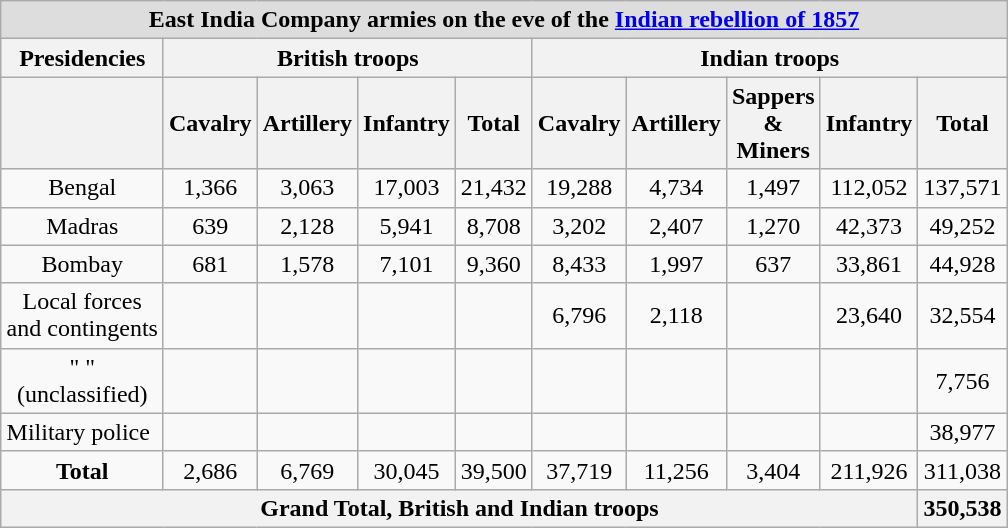<table class="wikitable" style="margin-right:auto; margin-left:auto;">
<tr>
<th style="background:#ddd;" colspan="10">East India Company armies on the eve of the <a href='#'>Indian rebellion of 1857</a></th>
</tr>
<tr>
<th>Presidencies</th>
<th colspan="4">British troops</th>
<th colspan="5">Indian troops</th>
</tr>
<tr>
<th></th>
<th>Cavalry</th>
<th>Artillery</th>
<th>Infantry</th>
<th>Total</th>
<th>Cavalry</th>
<th>Artillery</th>
<th>Sappers<br>&<br>Miners</th>
<th>Infantry</th>
<th>Total</th>
</tr>
<tr style="text-align:center;">
<td>Bengal</td>
<td style="text-align:center;">1,366</td>
<td style="text-align:center;">3,063</td>
<td style="text-align:center;">17,003</td>
<td style="text-align:center;">21,432</td>
<td style="text-align:center;">19,288</td>
<td style="text-align:center;">4,734</td>
<td style="text-align:center;">1,497</td>
<td style="text-align:center;">112,052</td>
<td style="text-align:center;">137,571</td>
</tr>
<tr style="text-align:center;">
<td>Madras</td>
<td style="text-align:center;">639</td>
<td style="text-align:center;">2,128</td>
<td style="text-align:center;">5,941</td>
<td style="text-align:center;">8,708</td>
<td style="text-align:center;">3,202</td>
<td style="text-align:center;">2,407</td>
<td style="text-align:center;">1,270</td>
<td style="text-align:center;">42,373</td>
<td style="text-align:center;">49,252</td>
</tr>
<tr style="text-align:center;">
<td>Bombay</td>
<td style="text-align:center;">681</td>
<td style="text-align:center;">1,578</td>
<td style="text-align:center;">7,101</td>
<td style="text-align:center;">9,360</td>
<td style="text-align:center;">8,433</td>
<td style="text-align:center;">1,997</td>
<td style="text-align:center;">637</td>
<td style="text-align:center;">33,861</td>
<td style="text-align:center;">44,928</td>
</tr>
<tr>
<td style="text-align:center;">Local forces<br>and contingents</td>
<td></td>
<td></td>
<td></td>
<td></td>
<td style="text-align:center;">6,796</td>
<td style="text-align:center;">2,118</td>
<td></td>
<td style="text-align:center;">23,640</td>
<td style="text-align:center;">32,554</td>
</tr>
<tr>
<td style="text-align:center;">" " <br> (unclassified)</td>
<td></td>
<td></td>
<td></td>
<td></td>
<td></td>
<td></td>
<td></td>
<td></td>
<td style="text-align:center;">7,756</td>
</tr>
<tr>
<td>Military police</td>
<td></td>
<td></td>
<td></td>
<td></td>
<td></td>
<td></td>
<td></td>
<td></td>
<td style="text-align:center;">38,977</td>
</tr>
<tr style="text-align:center;">
<td><strong>Total</strong></td>
<td style="text-align:center;">2,686</td>
<td style="text-align:center;">6,769</td>
<td style="text-align:center;">30,045</td>
<td style="text-align:center;">39,500</td>
<td style="text-align:center;">37,719</td>
<td style="text-align:center;">11,256</td>
<td style="text-align:center;">3,404</td>
<td style="text-align:center;">211,926</td>
<td style="text-align:center;">311,038</td>
</tr>
<tr>
<th colspan="9"><strong>Grand Total, British and Indian troops</strong></th>
<th>350,538</th>
</tr>
</table>
